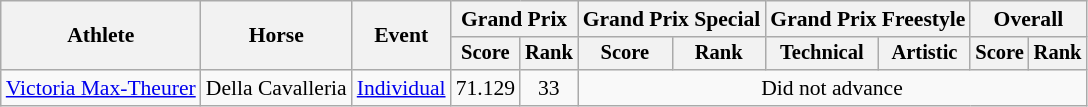<table class=wikitable style="font-size:90%">
<tr>
<th rowspan="2">Athlete</th>
<th rowspan="2">Horse</th>
<th rowspan="2">Event</th>
<th colspan="2">Grand Prix</th>
<th colspan="2">Grand Prix Special</th>
<th colspan="2">Grand Prix Freestyle</th>
<th colspan="2">Overall</th>
</tr>
<tr style="font-size:95%">
<th>Score</th>
<th>Rank</th>
<th>Score</th>
<th>Rank</th>
<th>Technical</th>
<th>Artistic</th>
<th>Score</th>
<th>Rank</th>
</tr>
<tr align=center>
<td align=left><a href='#'>Victoria Max-Theurer</a></td>
<td align=left>Della Cavalleria</td>
<td align=left><a href='#'>Individual</a></td>
<td>71.129</td>
<td>33</td>
<td colspan=6>Did not advance</td>
</tr>
</table>
